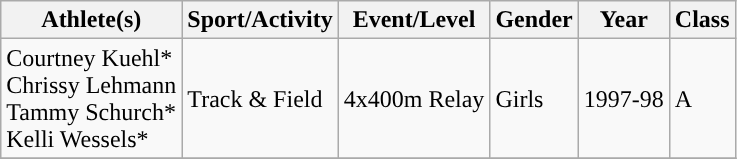<table class="wikitable sortable" style="font-size:100%;">
<tr>
<th><strong>Athlete(s)</strong></th>
<th><strong>Sport/Activity</strong></th>
<th><strong>Event/Level</strong></th>
<th><strong>Gender</strong></th>
<th><strong>Year</strong></th>
<th><strong>Class</strong></th>
</tr>
<tr>
<td>Courtney Kuehl*<br>Chrissy Lehmann<br>Tammy Schurch*<br>Kelli Wessels*</td>
<td>Track & Field</td>
<td>4x400m Relay</td>
<td>Girls</td>
<td>1997-98</td>
<td>A</td>
</tr>
<tr>
</tr>
</table>
